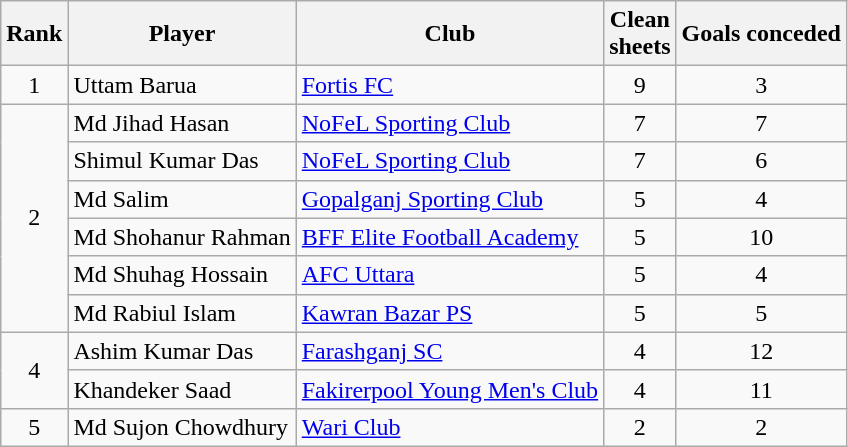<table class="wikitable" style="text-align:center">
<tr>
<th>Rank</th>
<th>Player</th>
<th>Club</th>
<th>Clean<br>sheets</th>
<th>Goals conceded</th>
</tr>
<tr>
<td>1</td>
<td align="left"> Uttam Barua</td>
<td align="left"><a href='#'>Fortis FC</a></td>
<td>9</td>
<td>3</td>
</tr>
<tr>
<td rowspan=6>2</td>
<td align="left"> Md Jihad Hasan</td>
<td align="left"><a href='#'>NoFeL Sporting Club</a></td>
<td>7</td>
<td>7</td>
</tr>
<tr>
<td align="left"> Shimul Kumar Das</td>
<td align="left"><a href='#'>NoFeL Sporting Club</a></td>
<td>7</td>
<td>6</td>
</tr>
<tr>
<td align="left"> Md Salim</td>
<td align="left"><a href='#'>Gopalganj Sporting Club</a></td>
<td>5</td>
<td>4</td>
</tr>
<tr>
<td align="left"> Md Shohanur Rahman</td>
<td align="left"><a href='#'>BFF Elite Football Academy</a></td>
<td>5</td>
<td>10</td>
</tr>
<tr>
<td align="left"> Md Shuhag Hossain</td>
<td align="left"><a href='#'>AFC Uttara</a></td>
<td>5</td>
<td>4</td>
</tr>
<tr>
<td align="left"> Md Rabiul Islam</td>
<td align="left"><a href='#'>Kawran Bazar PS</a></td>
<td>5</td>
<td>5</td>
</tr>
<tr>
<td rowspan=2>4</td>
<td align="left"> Ashim Kumar Das</td>
<td align="left"><a href='#'>Farashganj SC</a></td>
<td>4</td>
<td>12</td>
</tr>
<tr>
<td align="left"> Khandeker Saad</td>
<td align="left"><a href='#'>Fakirerpool Young Men's Club</a></td>
<td>4</td>
<td>11</td>
</tr>
<tr>
<td>5</td>
<td align="left"> Md Sujon Chowdhury</td>
<td align="left"><a href='#'>Wari Club</a></td>
<td>2</td>
<td>2</td>
</tr>
</table>
